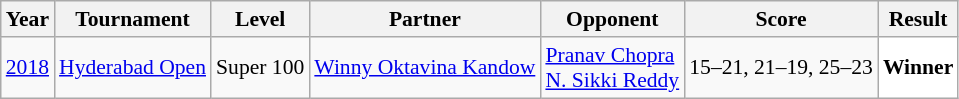<table class="sortable wikitable" style="font-size: 90%">
<tr>
<th>Year</th>
<th>Tournament</th>
<th>Level</th>
<th>Partner</th>
<th>Opponent</th>
<th>Score</th>
<th>Result</th>
</tr>
<tr>
<td align="center"><a href='#'>2018</a></td>
<td align="left"><a href='#'>Hyderabad Open</a></td>
<td align="left">Super 100</td>
<td align="left"> <a href='#'>Winny Oktavina Kandow</a></td>
<td align="left"> <a href='#'>Pranav Chopra</a><br> <a href='#'>N. Sikki Reddy</a></td>
<td align="left">15–21, 21–19, 25–23</td>
<td style="text-align:left; background:white"> <strong>Winner</strong></td>
</tr>
</table>
